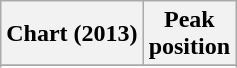<table class="wikitable sortable plainrowheaders" style="text-align:center">
<tr>
<th scope="col">Chart (2013)</th>
<th scope="col">Peak<br>position</th>
</tr>
<tr>
</tr>
<tr>
</tr>
<tr>
</tr>
</table>
